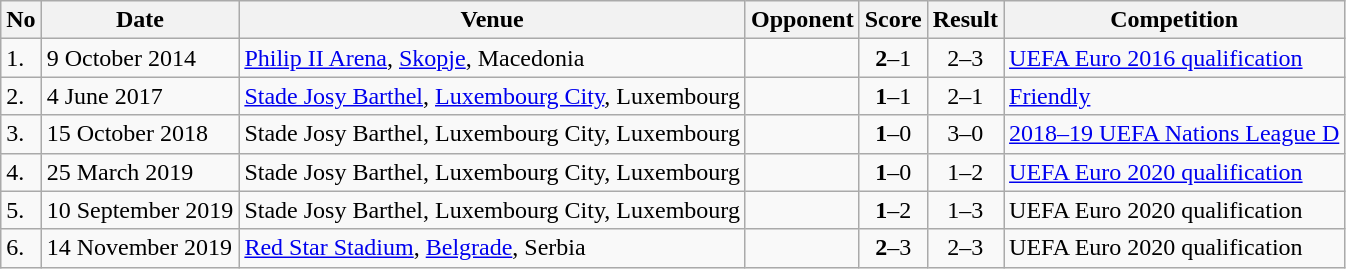<table class="wikitable">
<tr>
<th>No</th>
<th>Date</th>
<th>Venue</th>
<th>Opponent</th>
<th>Score</th>
<th>Result</th>
<th>Competition</th>
</tr>
<tr>
<td>1.</td>
<td>9 October 2014</td>
<td><a href='#'>Philip II Arena</a>, <a href='#'>Skopje</a>, Macedonia</td>
<td></td>
<td align=center><strong>2</strong>–1</td>
<td align=center>2–3</td>
<td><a href='#'>UEFA Euro 2016 qualification</a></td>
</tr>
<tr>
<td>2.</td>
<td>4 June 2017</td>
<td><a href='#'>Stade Josy Barthel</a>, <a href='#'>Luxembourg City</a>, Luxembourg</td>
<td></td>
<td align=center><strong>1</strong>–1</td>
<td align=center>2–1</td>
<td><a href='#'>Friendly</a></td>
</tr>
<tr>
<td>3.</td>
<td>15 October 2018</td>
<td>Stade Josy Barthel, Luxembourg City, Luxembourg</td>
<td></td>
<td align=center><strong>1</strong>–0</td>
<td align=center>3–0</td>
<td><a href='#'>2018–19 UEFA Nations League D</a></td>
</tr>
<tr>
<td>4.</td>
<td>25 March 2019</td>
<td>Stade Josy Barthel, Luxembourg City, Luxembourg</td>
<td></td>
<td align=center><strong>1</strong>–0</td>
<td align=center>1–2</td>
<td><a href='#'>UEFA Euro 2020 qualification</a></td>
</tr>
<tr>
<td>5.</td>
<td>10 September 2019</td>
<td>Stade Josy Barthel, Luxembourg City, Luxembourg</td>
<td></td>
<td align=center><strong>1</strong>–2</td>
<td align=center>1–3</td>
<td>UEFA Euro 2020 qualification</td>
</tr>
<tr>
<td>6.</td>
<td>14 November 2019</td>
<td><a href='#'>Red Star Stadium</a>, <a href='#'>Belgrade</a>, Serbia</td>
<td></td>
<td align=center><strong>2</strong>–3</td>
<td align=center>2–3</td>
<td>UEFA Euro 2020 qualification</td>
</tr>
</table>
